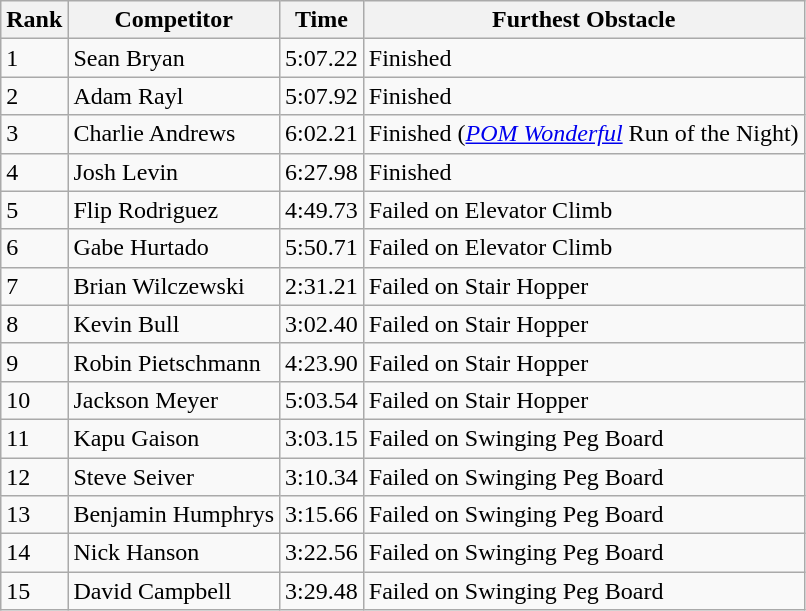<table class="wikitable sortable mw-collapsible">
<tr>
<th>Rank</th>
<th>Competitor</th>
<th>Time</th>
<th>Furthest Obstacle</th>
</tr>
<tr>
<td>1</td>
<td>Sean Bryan</td>
<td>5:07.22</td>
<td>Finished</td>
</tr>
<tr>
<td>2</td>
<td>Adam Rayl</td>
<td>5:07.92</td>
<td>Finished</td>
</tr>
<tr>
<td>3</td>
<td>Charlie Andrews</td>
<td>6:02.21</td>
<td>Finished (<em><a href='#'>POM Wonderful</a></em> Run of the Night)</td>
</tr>
<tr>
<td>4</td>
<td>Josh Levin</td>
<td>6:27.98</td>
<td>Finished</td>
</tr>
<tr>
<td>5</td>
<td>Flip Rodriguez</td>
<td>4:49.73</td>
<td>Failed on Elevator Climb</td>
</tr>
<tr>
<td>6</td>
<td>Gabe Hurtado</td>
<td>5:50.71</td>
<td>Failed on Elevator Climb</td>
</tr>
<tr>
<td>7</td>
<td>Brian Wilczewski</td>
<td>2:31.21</td>
<td>Failed on Stair Hopper</td>
</tr>
<tr>
<td>8</td>
<td>Kevin Bull</td>
<td>3:02.40</td>
<td>Failed on Stair Hopper</td>
</tr>
<tr>
<td>9</td>
<td>Robin Pietschmann</td>
<td>4:23.90</td>
<td>Failed on Stair Hopper</td>
</tr>
<tr>
<td>10</td>
<td>Jackson Meyer</td>
<td>5:03.54</td>
<td>Failed on Stair Hopper</td>
</tr>
<tr>
<td>11</td>
<td>Kapu Gaison</td>
<td>3:03.15</td>
<td>Failed on Swinging Peg Board</td>
</tr>
<tr>
<td>12</td>
<td>Steve Seiver</td>
<td>3:10.34</td>
<td>Failed on Swinging Peg Board</td>
</tr>
<tr>
<td>13</td>
<td>Benjamin Humphrys</td>
<td>3:15.66</td>
<td>Failed on Swinging Peg Board</td>
</tr>
<tr>
<td>14</td>
<td>Nick Hanson</td>
<td>3:22.56</td>
<td>Failed on Swinging Peg Board</td>
</tr>
<tr>
<td>15</td>
<td>David Campbell</td>
<td>3:29.48</td>
<td>Failed on Swinging Peg Board</td>
</tr>
</table>
